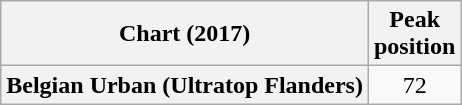<table class="wikitable plainrowheaders" style="text-align:center;">
<tr>
<th scope="col">Chart (2017)</th>
<th scope="col">Peak<br>position</th>
</tr>
<tr>
<th scope="row">Belgian Urban (Ultratop Flanders)</th>
<td>72</td>
</tr>
</table>
